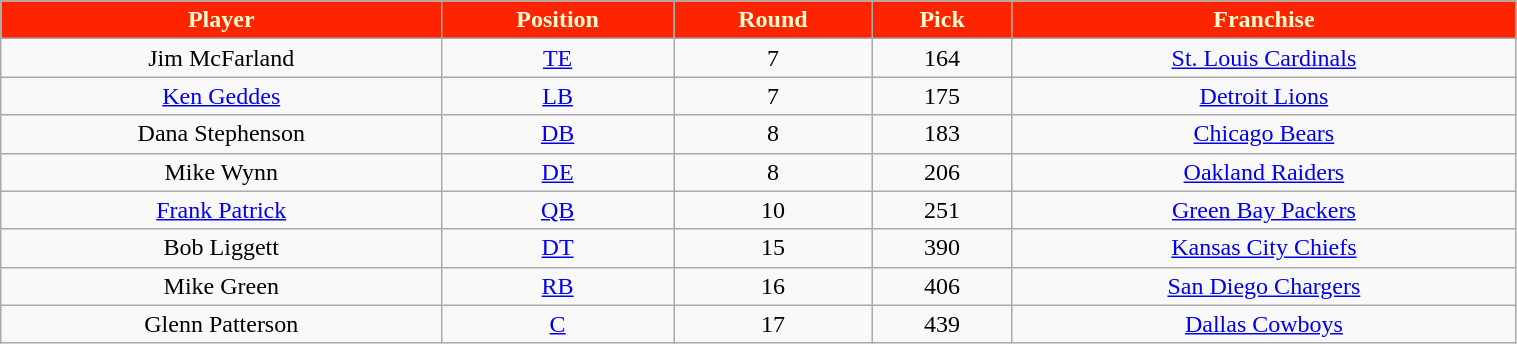<table class="wikitable" width="80%">
<tr align="center"  style="background:#FF2400;color:#FFFDD0;">
<td><strong>Player</strong></td>
<td><strong>Position</strong></td>
<td><strong>Round</strong></td>
<td><strong>Pick</strong></td>
<td><strong>Franchise</strong></td>
</tr>
<tr align="center" bgcolor="">
<td>Jim McFarland</td>
<td><a href='#'>TE</a></td>
<td>7</td>
<td>164</td>
<td><a href='#'>St. Louis Cardinals</a></td>
</tr>
<tr align="center" bgcolor="">
<td><a href='#'>Ken Geddes</a></td>
<td><a href='#'>LB</a></td>
<td>7</td>
<td>175</td>
<td><a href='#'>Detroit Lions</a></td>
</tr>
<tr align="center" bgcolor="">
<td>Dana Stephenson</td>
<td><a href='#'>DB</a></td>
<td>8</td>
<td>183</td>
<td><a href='#'>Chicago Bears</a></td>
</tr>
<tr align="center" bgcolor="">
<td>Mike Wynn</td>
<td><a href='#'>DE</a></td>
<td>8</td>
<td>206</td>
<td><a href='#'>Oakland Raiders</a></td>
</tr>
<tr align="center" bgcolor="">
<td><a href='#'>Frank Patrick</a></td>
<td><a href='#'>QB</a></td>
<td>10</td>
<td>251</td>
<td><a href='#'>Green Bay Packers</a></td>
</tr>
<tr align="center" bgcolor="">
<td>Bob Liggett</td>
<td><a href='#'>DT</a></td>
<td>15</td>
<td>390</td>
<td><a href='#'>Kansas City Chiefs</a></td>
</tr>
<tr align="center" bgcolor="">
<td>Mike Green</td>
<td><a href='#'>RB</a></td>
<td>16</td>
<td>406</td>
<td><a href='#'>San Diego Chargers</a></td>
</tr>
<tr align="center" bgcolor="">
<td>Glenn Patterson</td>
<td><a href='#'>C</a></td>
<td>17</td>
<td>439</td>
<td><a href='#'>Dallas Cowboys</a></td>
</tr>
</table>
